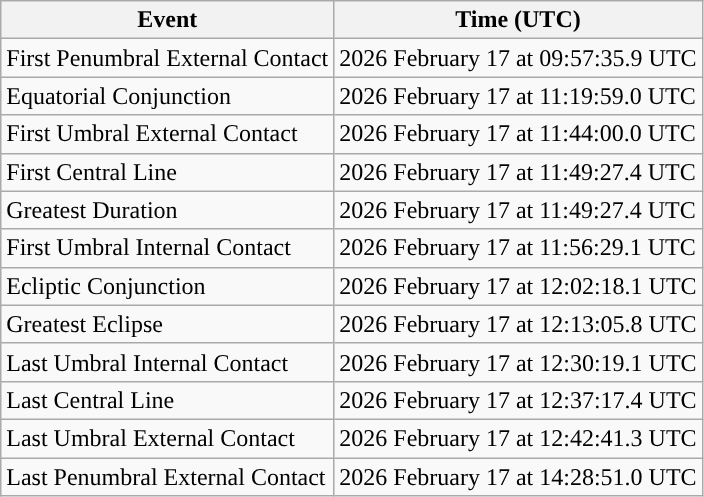<table class="wikitable">
<tr>
<th>Event</th>
<th>Time (UTC)</th>
</tr>
<tr>
<td>First Penumbral External Contact</td>
<td>2026 February 17 at 09:57:35.9 UTC</td>
</tr>
<tr>
<td>Equatorial Conjunction</td>
<td>2026 February 17 at 11:19:59.0 UTC</td>
</tr>
<tr>
<td>First Umbral External Contact</td>
<td>2026 February 17 at 11:44:00.0 UTC</td>
</tr>
<tr>
<td>First Central Line</td>
<td>2026 February 17 at 11:49:27.4 UTC</td>
</tr>
<tr>
<td>Greatest Duration</td>
<td>2026 February 17 at 11:49:27.4 UTC</td>
</tr>
<tr>
<td>First Umbral Internal Contact</td>
<td>2026 February 17 at 11:56:29.1 UTC</td>
</tr>
<tr>
<td>Ecliptic Conjunction</td>
<td>2026 February 17 at 12:02:18.1 UTC</td>
</tr>
<tr>
<td>Greatest Eclipse</td>
<td>2026 February 17 at 12:13:05.8 UTC</td>
</tr>
<tr>
<td>Last Umbral Internal Contact</td>
<td>2026 February 17 at 12:30:19.1 UTC</td>
</tr>
<tr>
<td>Last Central Line</td>
<td>2026 February 17 at 12:37:17.4 UTC</td>
</tr>
<tr>
<td>Last Umbral External Contact</td>
<td>2026 February 17 at 12:42:41.3 UTC</td>
</tr>
<tr>
<td>Last Penumbral External Contact</td>
<td>2026 February 17 at 14:28:51.0 UTC</td>
</tr>
</table>
